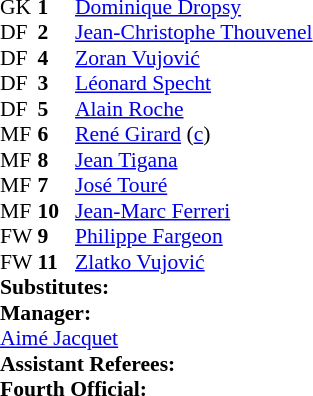<table style=font-size:90% cellspacing=0 cellpadding=0>
<tr>
<td colspan=4></td>
</tr>
<tr>
<th width=25></th>
<th width=25></th>
</tr>
<tr>
<td>GK</td>
<td><strong>1</strong></td>
<td> <a href='#'>Dominique Dropsy</a></td>
</tr>
<tr>
<td>DF</td>
<td><strong>2</strong></td>
<td> <a href='#'>Jean-Christophe Thouvenel</a></td>
</tr>
<tr>
<td>DF</td>
<td><strong>4</strong></td>
<td> <a href='#'>Zoran Vujović</a></td>
</tr>
<tr>
<td>DF</td>
<td><strong>3</strong></td>
<td> <a href='#'>Léonard Specht</a></td>
</tr>
<tr>
<td>DF</td>
<td><strong>5</strong></td>
<td> <a href='#'>Alain Roche</a></td>
</tr>
<tr>
<td>MF</td>
<td><strong>6</strong></td>
<td> <a href='#'>René Girard</a> (<a href='#'>c</a>)</td>
</tr>
<tr>
<td>MF</td>
<td><strong>8</strong></td>
<td> <a href='#'>Jean Tigana</a></td>
</tr>
<tr>
<td>MF</td>
<td><strong>7</strong></td>
<td> <a href='#'>José Touré</a></td>
</tr>
<tr>
<td>MF</td>
<td><strong>10</strong></td>
<td> <a href='#'>Jean-Marc Ferreri</a></td>
</tr>
<tr>
<td>FW</td>
<td><strong>9</strong></td>
<td> <a href='#'>Philippe Fargeon</a></td>
</tr>
<tr>
<td>FW</td>
<td><strong>11</strong></td>
<td> <a href='#'>Zlatko Vujović</a></td>
</tr>
<tr>
<td colspan=3><strong>Substitutes:</strong></td>
</tr>
<tr>
<td colspan=3><strong>Manager:</strong></td>
</tr>
<tr>
<td colspan=4> <a href='#'>Aimé Jacquet</a><br><strong>Assistant Referees:</strong><br>
<strong>Fourth Official:</strong><br></td>
</tr>
</table>
